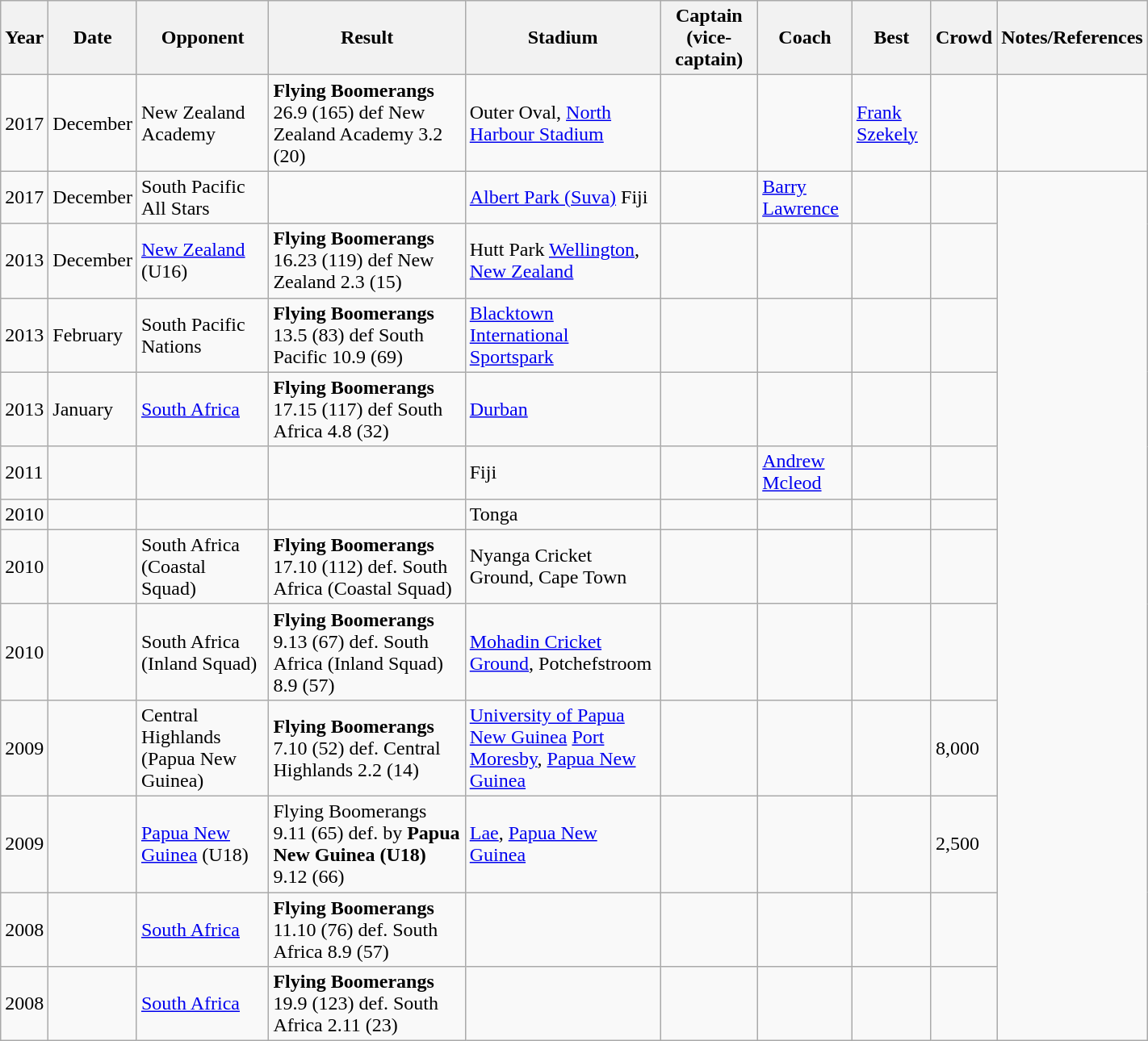<table class="wikitable sortable" style="width: 75%; margin: 0 auto 0 auto;">
<tr>
<th>Year</th>
<th>Date</th>
<th>Opponent</th>
<th>Result</th>
<th>Stadium</th>
<th>Captain (vice-captain)</th>
<th>Coach</th>
<th>Best</th>
<th>Crowd</th>
<th>Notes/References</th>
</tr>
<tr>
<td>2017</td>
<td>December</td>
<td>New Zealand Academy</td>
<td><strong>Flying Boomerangs</strong> 26.9 (165) def New Zealand Academy 3.2 (20)</td>
<td>Outer Oval, <a href='#'>North Harbour Stadium</a></td>
<td></td>
<td></td>
<td><a href='#'>Frank Szekely</a></td>
<td></td>
<td></td>
</tr>
<tr>
<td>2017</td>
<td>December</td>
<td>South Pacific All Stars</td>
<td></td>
<td><a href='#'>Albert Park (Suva)</a> Fiji</td>
<td></td>
<td><a href='#'>Barry Lawrence</a></td>
<td></td>
<td></td>
</tr>
<tr>
<td>2013</td>
<td>December</td>
<td> <a href='#'>New Zealand</a> (U16)</td>
<td><strong>Flying Boomerangs</strong> 16.23 (119) def New Zealand 2.3 (15)</td>
<td>Hutt Park <a href='#'>Wellington</a>, <a href='#'>New Zealand</a></td>
<td></td>
<td></td>
<td></td>
<td></td>
</tr>
<tr>
<td>2013</td>
<td>February</td>
<td>South Pacific Nations</td>
<td><strong>Flying Boomerangs</strong> 13.5 (83) def South Pacific 10.9 (69)</td>
<td><a href='#'>Blacktown International Sportspark</a></td>
<td></td>
<td></td>
<td></td>
<td></td>
</tr>
<tr>
<td>2013</td>
<td>January</td>
<td> <a href='#'>South Africa</a></td>
<td><strong>Flying Boomerangs</strong> 17.15 (117) def South Africa 4.8 (32)</td>
<td><a href='#'>Durban</a></td>
<td></td>
<td></td>
<td></td>
<td></td>
</tr>
<tr>
<td>2011</td>
<td></td>
<td></td>
<td></td>
<td>Fiji</td>
<td></td>
<td><a href='#'>Andrew Mcleod</a></td>
<td></td>
<td></td>
</tr>
<tr>
<td>2010</td>
<td></td>
<td></td>
<td></td>
<td>Tonga</td>
<td></td>
<td></td>
<td></td>
<td></td>
</tr>
<tr>
<td>2010</td>
<td></td>
<td>South Africa (Coastal Squad)</td>
<td><strong>Flying Boomerangs</strong> 17.10 (112) def. South Africa (Coastal Squad)</td>
<td>Nyanga Cricket Ground, Cape Town</td>
<td></td>
<td></td>
<td></td>
<td></td>
</tr>
<tr>
<td>2010</td>
<td></td>
<td>South Africa (Inland Squad)</td>
<td><strong>Flying Boomerangs</strong> 9.13 (67) def. South Africa (Inland Squad) 8.9 (57)</td>
<td><a href='#'>Mohadin Cricket Ground</a>, Potchefstroom</td>
<td></td>
<td></td>
<td></td>
<td></td>
</tr>
<tr>
<td>2009</td>
<td></td>
<td>Central Highlands (Papua New Guinea)</td>
<td><strong>Flying Boomerangs</strong> 7.10 (52) def. Central Highlands 2.2 (14)</td>
<td><a href='#'>University of Papua New Guinea</a> <a href='#'>Port Moresby</a>, <a href='#'>Papua New Guinea</a></td>
<td></td>
<td></td>
<td></td>
<td>8,000</td>
</tr>
<tr>
<td>2009</td>
<td></td>
<td> <a href='#'>Papua New Guinea</a> (U18)</td>
<td>Flying Boomerangs 9.11 (65) def. by <strong>Papua New Guinea (U18)</strong>  9.12 (66)</td>
<td><a href='#'>Lae</a>, <a href='#'>Papua New Guinea</a></td>
<td></td>
<td></td>
<td></td>
<td>2,500</td>
</tr>
<tr>
<td>2008</td>
<td></td>
<td> <a href='#'>South Africa</a></td>
<td><strong>Flying Boomerangs</strong> 11.10 (76) def. South Africa 8.9 (57)</td>
<td></td>
<td></td>
<td></td>
<td></td>
<td></td>
</tr>
<tr>
<td>2008</td>
<td></td>
<td> <a href='#'>South Africa</a></td>
<td><strong>Flying Boomerangs</strong> 19.9 (123) def. South Africa 2.11 (23)</td>
<td></td>
<td></td>
<td></td>
<td></td>
<td></td>
</tr>
</table>
